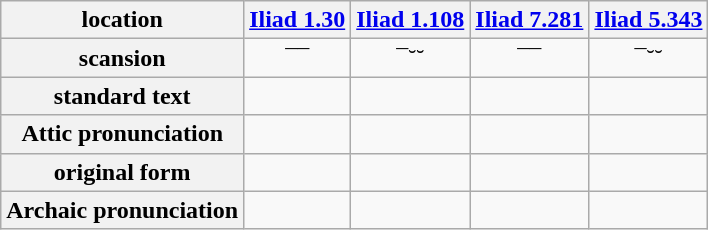<table class="wikitable" style="text-align: center;">
<tr>
<th>location</th>
<th><a href='#'>Iliad 1.30</a></th>
<th><a href='#'>Iliad 1.108</a></th>
<th><a href='#'>Iliad 7.281</a></th>
<th><a href='#'>Iliad 5.343</a></th>
</tr>
<tr>
<th>scansion</th>
<td>¯¯</td>
<td>¯˘˘</td>
<td>¯¯</td>
<td>¯˘˘</td>
</tr>
<tr>
<th>standard text</th>
<td></td>
<td></td>
<td></td>
<td></td>
</tr>
<tr>
<th>Attic pronunciation</th>
<td></td>
<td></td>
<td></td>
<td></td>
</tr>
<tr>
<th>original form</th>
<td></td>
<td></td>
<td></td>
<td></td>
</tr>
<tr>
<th>Archaic pronunciation</th>
<td></td>
<td></td>
<td></td>
<td></td>
</tr>
</table>
